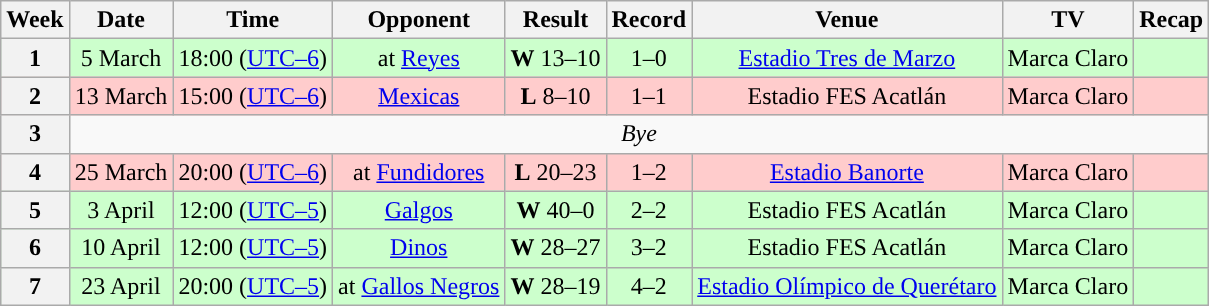<table class="wikitable" style="text-align:center">
<tr>
<th>Week</th>
<th>Date</th>
<th>Time</th>
<th>Opponent</th>
<th>Result</th>
<th>Record</th>
<th>Venue</th>
<th>TV</th>
<th>Recap</th>
</tr>
<tr style="background:#cfc">
<th>1</th>
<td>5 March</td>
<td>18:00 (<a href='#'>UTC–6</a>)</td>
<td>at <a href='#'>Reyes</a></td>
<td><strong>W</strong> 13–10</td>
<td>1–0</td>
<td><a href='#'>Estadio Tres de Marzo</a></td>
<td>Marca Claro</td>
<td></td>
</tr>
<tr style="background:#fcc">
<th>2</th>
<td>13 March</td>
<td>15:00 (<a href='#'>UTC–6</a>)</td>
<td><a href='#'>Mexicas</a></td>
<td><strong>L</strong> 8–10</td>
<td>1–1</td>
<td>Estadio FES Acatlán</td>
<td>Marca Claro</td>
<td></td>
</tr>
<tr>
<th>3</th>
<td colspan=8><em>Bye</em></td>
</tr>
<tr style="background:#fcc">
<th>4</th>
<td>25 March</td>
<td>20:00 (<a href='#'>UTC–6</a>)</td>
<td>at <a href='#'>Fundidores</a></td>
<td><strong>L</strong> 20–23</td>
<td>1–2</td>
<td><a href='#'>Estadio Banorte</a></td>
<td>Marca Claro</td>
<td></td>
</tr>
<tr style="background:#cfc">
<th>5</th>
<td>3 April</td>
<td>12:00 (<a href='#'>UTC–5</a>)</td>
<td><a href='#'>Galgos</a></td>
<td><strong>W</strong> 40–0</td>
<td>2–2</td>
<td>Estadio FES Acatlán</td>
<td>Marca Claro</td>
<td></td>
</tr>
<tr style="background:#cfc">
<th>6</th>
<td>10 April</td>
<td>12:00 (<a href='#'>UTC–5</a>)</td>
<td><a href='#'>Dinos</a></td>
<td><strong>W</strong> 28–27</td>
<td>3–2</td>
<td>Estadio FES Acatlán</td>
<td>Marca Claro</td>
<td></td>
</tr>
<tr style="background:#cfc">
<th>7</th>
<td>23 April</td>
<td>20:00 (<a href='#'>UTC–5</a>)</td>
<td>at <a href='#'>Gallos Negros</a></td>
<td><strong>W</strong> 28–19</td>
<td>4–2</td>
<td><a href='#'>Estadio Olímpico de Querétaro</a></td>
<td>Marca Claro</td>
<td></td>
</tr>
</table>
